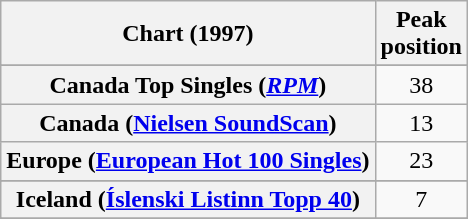<table class="wikitable sortable plainrowheaders" style="text-align:center;">
<tr>
<th scope="col">Chart (1997)</th>
<th scope="col">Peak<br>position</th>
</tr>
<tr>
</tr>
<tr>
</tr>
<tr>
</tr>
<tr>
<th scope="row">Canada Top Singles (<a href='#'><em>RPM</em></a>)</th>
<td align="center">38</td>
</tr>
<tr>
<th scope="row">Canada (<a href='#'>Nielsen SoundScan</a>)</th>
<td style="text-align:center;">13</td>
</tr>
<tr>
<th scope="row">Europe (<a href='#'>European Hot 100 Singles</a>)</th>
<td align="center">23</td>
</tr>
<tr>
</tr>
<tr>
<th scope="row">Iceland (<a href='#'>Íslenski Listinn Topp 40</a>)</th>
<td>7</td>
</tr>
<tr>
</tr>
<tr>
</tr>
<tr>
</tr>
<tr>
</tr>
<tr>
</tr>
<tr>
</tr>
<tr>
</tr>
<tr>
</tr>
<tr>
</tr>
<tr>
</tr>
<tr>
</tr>
<tr>
</tr>
<tr>
</tr>
<tr>
</tr>
<tr>
</tr>
<tr>
</tr>
</table>
